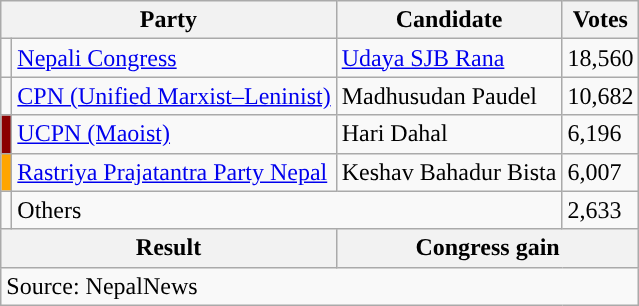<table class="wikitable">
<tr>
<th colspan="2">Party</th>
<th>Candidate</th>
<th>Votes</th>
</tr>
<tr>
<td style="background-color:"></td>
<td><a href='#'>Nepali Congress</a></td>
<td><a href='#'>Udaya SJB Rana</a></td>
<td>18,560</td>
</tr>
<tr>
<td style="background-color:"></td>
<td><a href='#'>CPN (Unified Marxist–Leninist)</a></td>
<td>Madhusudan Paudel</td>
<td>10,682</td>
</tr>
<tr>
<td style="background-color:darkred"></td>
<td><a href='#'>UCPN (Maoist)</a></td>
<td>Hari Dahal</td>
<td>6,196</td>
</tr>
<tr>
<td style="background-color:orange"></td>
<td><a href='#'>Rastriya Prajatantra Party Nepal</a></td>
<td>Keshav Bahadur Bista</td>
<td>6,007</td>
</tr>
<tr>
<td></td>
<td colspan="2">Others</td>
<td>2,633</td>
</tr>
<tr>
<th colspan="2">Result</th>
<th colspan="2">Congress gain</th>
</tr>
<tr>
<td colspan="4">Source: NepalNews</td>
</tr>
</table>
